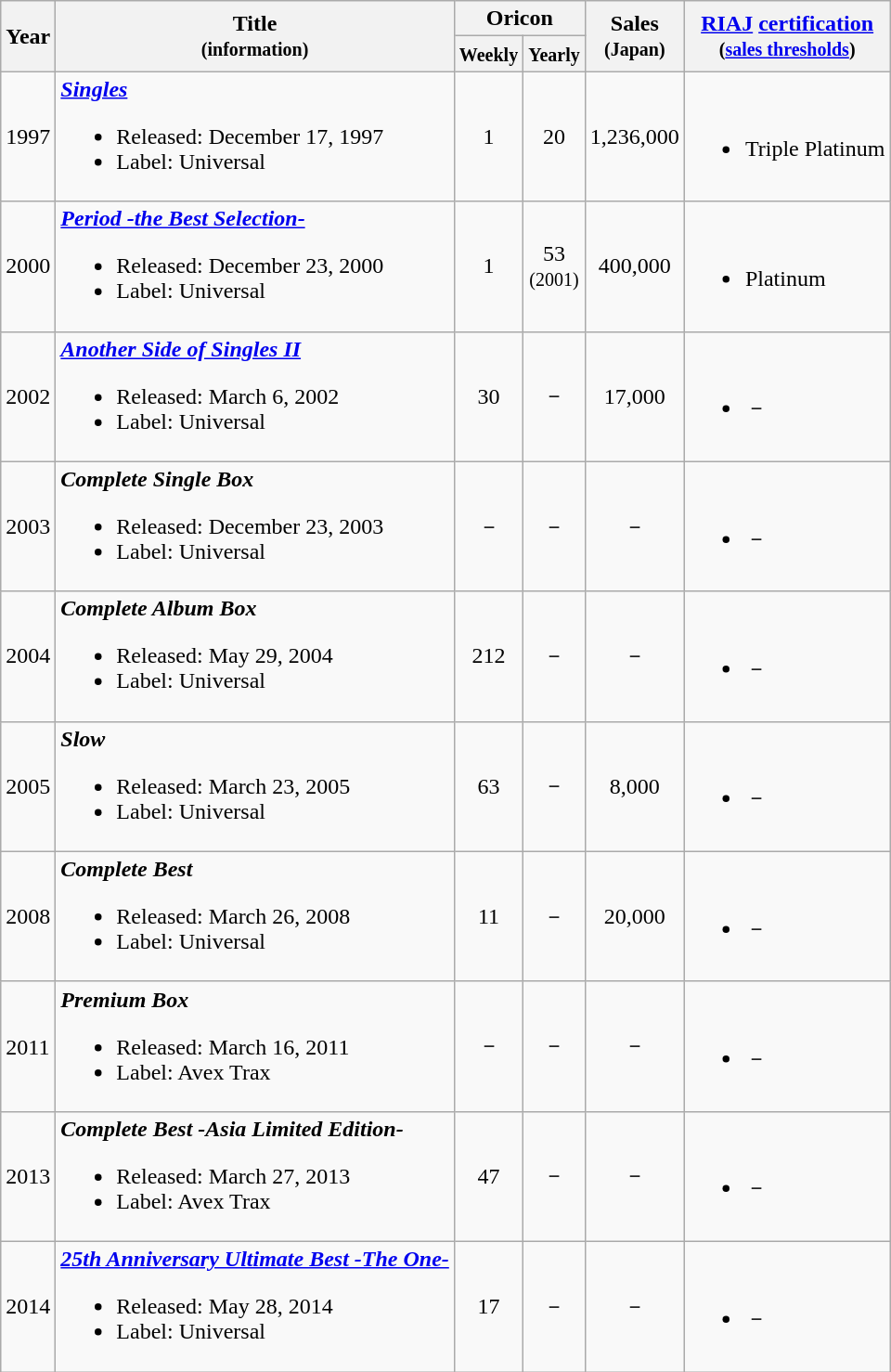<table class="wikitable">
<tr>
<th rowspan="2">Year</th>
<th rowspan="2">Title<br><small>(information)</small><br></th>
<th colspan="2">Oricon<br></th>
<th rowspan="2">Sales<br><small>(Japan)</small><br></th>
<th rowspan="2"><a href='#'>RIAJ</a> <a href='#'>certification</a><br><small>(<a href='#'>sales thresholds</a>)</small></th>
</tr>
<tr>
<th style="width:30px;"><small>Weekly</small></th>
<th style="width:30px;"><small>Yearly</small></th>
</tr>
<tr>
<td>1997</td>
<td><strong><em><a href='#'>Singles</a></em></strong><br><ul><li>Released: December 17, 1997</li><li>Label: Universal</li></ul></td>
<td style="text-align:center;">1</td>
<td style="text-align:center;">20</td>
<td style="text-align:center;">1,236,000</td>
<td><br><ul><li>Triple Platinum</li></ul></td>
</tr>
<tr>
<td>2000</td>
<td><strong><em><a href='#'>Period -the Best Selection-</a></em></strong><br><ul><li>Released: December 23, 2000</li><li>Label: Universal</li></ul></td>
<td style="text-align:center;">1</td>
<td style="text-align:center;">53 <br><small>(2001)</small></td>
<td style="text-align:center;">400,000</td>
<td><br><ul><li>Platinum</li></ul></td>
</tr>
<tr>
<td>2002</td>
<td><strong><em><a href='#'>Another Side of Singles II</a></em></strong><br><ul><li>Released: March 6, 2002</li><li>Label: Universal</li></ul></td>
<td style="text-align:center;">30</td>
<td style="text-align:center;">－</td>
<td style="text-align:center;">17,000</td>
<td><br><ul><li>－</li></ul></td>
</tr>
<tr>
<td>2003</td>
<td><strong><em>Complete Single Box</em></strong><br><ul><li>Released: December 23, 2003</li><li>Label: Universal</li></ul></td>
<td style="text-align:center;">－</td>
<td style="text-align:center;">－</td>
<td style="text-align:center;">－</td>
<td><br><ul><li>－</li></ul></td>
</tr>
<tr>
<td>2004</td>
<td><strong><em>Complete Album Box</em></strong><br><ul><li>Released: May 29, 2004</li><li>Label: Universal</li></ul></td>
<td style="text-align:center;">212</td>
<td style="text-align:center;">－</td>
<td style="text-align:center;">－</td>
<td><br><ul><li>－</li></ul></td>
</tr>
<tr>
<td>2005</td>
<td><strong><em>Slow</em></strong><br><ul><li>Released: March 23, 2005</li><li>Label: Universal</li></ul></td>
<td style="text-align:center;">63</td>
<td style="text-align:center;">－</td>
<td style="text-align:center;">8,000</td>
<td><br><ul><li>－</li></ul></td>
</tr>
<tr>
<td>2008</td>
<td><strong><em>Complete Best</em></strong><br><ul><li>Released: March 26, 2008</li><li>Label: Universal</li></ul></td>
<td style="text-align:center;">11</td>
<td style="text-align:center;">－</td>
<td style="text-align:center;">20,000</td>
<td><br><ul><li>－</li></ul></td>
</tr>
<tr>
<td>2011</td>
<td><strong><em>Premium Box</em></strong><br><ul><li>Released: March 16, 2011</li><li>Label: Avex Trax</li></ul></td>
<td style="text-align:center;">－</td>
<td style="text-align:center;">－</td>
<td style="text-align:center;">－</td>
<td><br><ul><li>－</li></ul></td>
</tr>
<tr>
<td>2013</td>
<td><strong><em>Complete Best -Asia Limited Edition-</em></strong><br><ul><li>Released: March 27, 2013</li><li>Label: Avex Trax</li></ul></td>
<td style="text-align:center;">47</td>
<td style="text-align:center;">－</td>
<td style="text-align:center;">－</td>
<td><br><ul><li>－</li></ul></td>
</tr>
<tr>
<td>2014</td>
<td><strong><em><a href='#'>25th Anniversary Ultimate Best -The One-</a></em></strong><br><ul><li>Released: May 28, 2014</li><li>Label: Universal</li></ul></td>
<td style="text-align:center;">17</td>
<td style="text-align:center;">－</td>
<td style="text-align:center;">－</td>
<td><br><ul><li>－</li></ul></td>
</tr>
</table>
